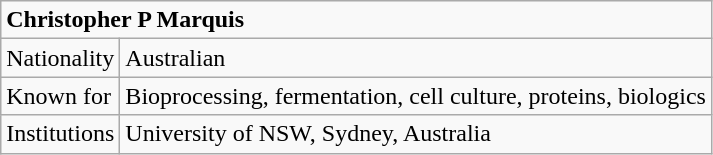<table class="wikitable">
<tr>
<td colspan="2"><strong>Christopher P Marquis</strong></td>
</tr>
<tr>
<td>Nationality</td>
<td>Australian</td>
</tr>
<tr>
<td>Known for</td>
<td>Bioprocessing, fermentation, cell  culture, proteins, biologics</td>
</tr>
<tr>
<td>Institutions</td>
<td>University of NSW, Sydney, Australia</td>
</tr>
</table>
